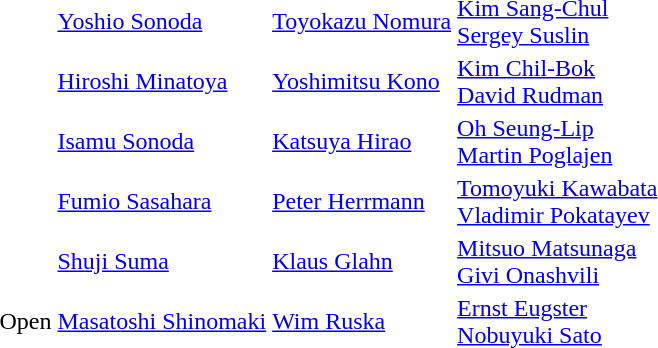<table>
<tr>
<td></td>
<td> <a href='#'>Yoshio Sonoda</a></td>
<td> <a href='#'>Toyokazu Nomura</a></td>
<td> <a href='#'>Kim Sang-Chul</a> <br>  <a href='#'>Sergey Suslin</a></td>
</tr>
<tr>
<td></td>
<td> <a href='#'>Hiroshi Minatoya</a></td>
<td> <a href='#'>Yoshimitsu Kono</a></td>
<td> <a href='#'>Kim Chil-Bok</a> <br>  <a href='#'>David Rudman</a></td>
</tr>
<tr>
<td></td>
<td> <a href='#'>Isamu Sonoda</a></td>
<td> <a href='#'>Katsuya Hirao</a></td>
<td> <a href='#'>Oh Seung-Lip</a> <br>  <a href='#'>Martin Poglajen</a></td>
</tr>
<tr>
<td></td>
<td> <a href='#'>Fumio Sasahara</a></td>
<td> <a href='#'>Peter Herrmann</a></td>
<td> <a href='#'>Tomoyuki Kawabata</a> <br>  <a href='#'>Vladimir Pokatayev</a></td>
</tr>
<tr>
<td></td>
<td> <a href='#'>Shuji Suma</a></td>
<td> <a href='#'>Klaus Glahn</a></td>
<td> <a href='#'>Mitsuo Matsunaga</a> <br>  <a href='#'>Givi Onashvili</a></td>
</tr>
<tr>
<td>Open</td>
<td> <a href='#'>Masatoshi Shinomaki</a></td>
<td> <a href='#'>Wim Ruska</a></td>
<td> <a href='#'>Ernst Eugster</a> <br>  <a href='#'>Nobuyuki Sato</a></td>
</tr>
</table>
